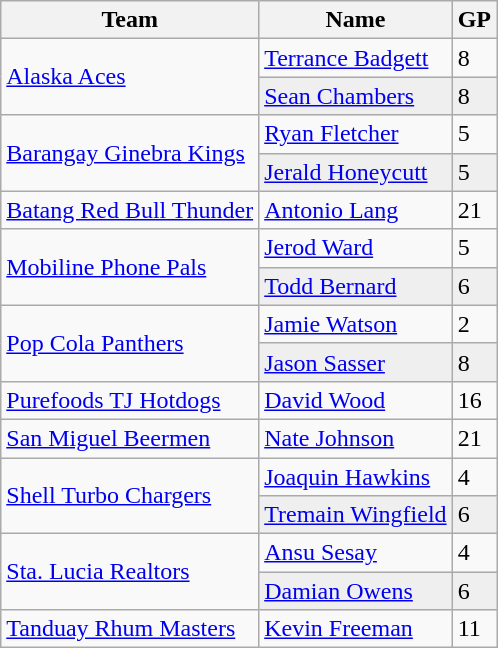<table class="wikitable">
<tr>
<th>Team</th>
<th>Name</th>
<th>GP</th>
</tr>
<tr>
<td rowspan=2><a href='#'>Alaska Aces</a></td>
<td> <a href='#'>Terrance Badgett</a></td>
<td>8</td>
</tr>
<tr bgcolor=#efefef>
<td> <a href='#'>Sean Chambers</a></td>
<td>8</td>
</tr>
<tr>
<td rowspan=2><a href='#'>Barangay Ginebra Kings</a></td>
<td> <a href='#'>Ryan Fletcher</a></td>
<td>5</td>
</tr>
<tr bgcolor=#efefef>
<td> <a href='#'>Jerald Honeycutt</a></td>
<td>5</td>
</tr>
<tr>
<td><a href='#'>Batang Red Bull Thunder</a></td>
<td> <a href='#'>Antonio Lang</a></td>
<td>21</td>
</tr>
<tr>
<td rowspan=2><a href='#'>Mobiline Phone Pals</a></td>
<td> <a href='#'>Jerod Ward</a></td>
<td>5</td>
</tr>
<tr bgcolor=#efefef>
<td> <a href='#'>Todd Bernard</a></td>
<td>6</td>
</tr>
<tr>
<td rowspan=2><a href='#'>Pop Cola Panthers</a></td>
<td> <a href='#'>Jamie Watson</a></td>
<td>2</td>
</tr>
<tr bgcolor=#efefef>
<td> <a href='#'>Jason Sasser</a></td>
<td>8</td>
</tr>
<tr>
<td><a href='#'>Purefoods TJ Hotdogs</a></td>
<td> <a href='#'>David Wood</a></td>
<td>16</td>
</tr>
<tr>
<td><a href='#'>San Miguel Beermen</a></td>
<td> <a href='#'>Nate Johnson</a></td>
<td>21</td>
</tr>
<tr>
<td rowspan=2><a href='#'>Shell Turbo Chargers</a></td>
<td> <a href='#'>Joaquin Hawkins</a></td>
<td>4</td>
</tr>
<tr bgcolor=#efefef>
<td> <a href='#'>Tremain Wingfield</a></td>
<td>6</td>
</tr>
<tr>
<td rowspan=2><a href='#'>Sta. Lucia Realtors</a></td>
<td> <a href='#'>Ansu Sesay</a></td>
<td>4</td>
</tr>
<tr bgcolor=#efefef>
<td> <a href='#'>Damian Owens</a></td>
<td>6</td>
</tr>
<tr>
<td><a href='#'>Tanduay Rhum Masters</a></td>
<td> <a href='#'>Kevin Freeman</a></td>
<td>11</td>
</tr>
</table>
